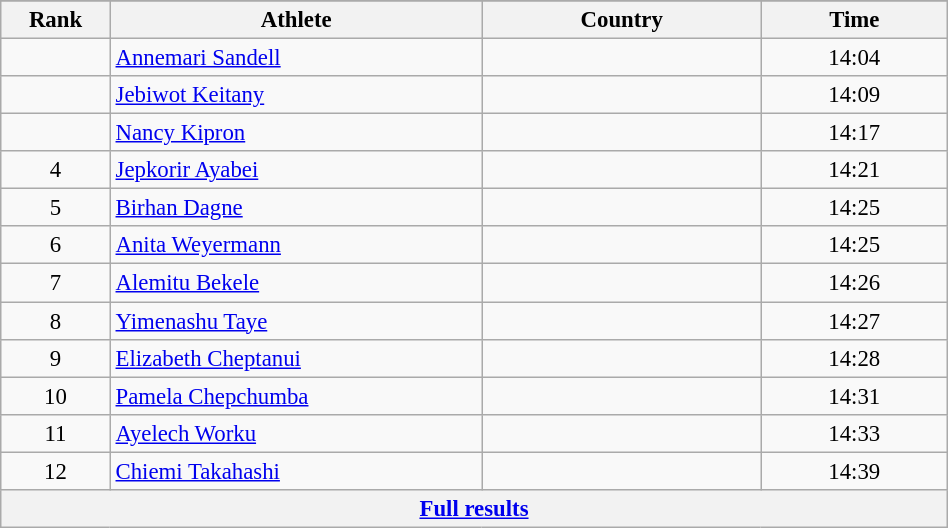<table class="wikitable sortable" style=" text-align:center; font-size:95%;" width="50%">
<tr>
</tr>
<tr>
<th width=5%>Rank</th>
<th width=20%>Athlete</th>
<th width=15%>Country</th>
<th width=10%>Time</th>
</tr>
<tr>
<td align=center></td>
<td align=left><a href='#'>Annemari Sandell</a></td>
<td align=left></td>
<td>14:04</td>
</tr>
<tr>
<td align=center></td>
<td align=left><a href='#'>Jebiwot Keitany</a></td>
<td align=left></td>
<td>14:09</td>
</tr>
<tr>
<td align=center></td>
<td align=left><a href='#'>Nancy Kipron</a></td>
<td align=left></td>
<td>14:17</td>
</tr>
<tr>
<td align=center>4</td>
<td align=left><a href='#'>Jepkorir Ayabei</a></td>
<td align=left></td>
<td>14:21</td>
</tr>
<tr>
<td align=center>5</td>
<td align=left><a href='#'>Birhan Dagne</a></td>
<td align=left></td>
<td>14:25</td>
</tr>
<tr>
<td align=center>6</td>
<td align=left><a href='#'>Anita Weyermann</a></td>
<td align=left></td>
<td>14:25</td>
</tr>
<tr>
<td align=center>7</td>
<td align=left><a href='#'>Alemitu Bekele</a></td>
<td align=left></td>
<td>14:26</td>
</tr>
<tr>
<td align=center>8</td>
<td align=left><a href='#'>Yimenashu Taye</a></td>
<td align=left></td>
<td>14:27</td>
</tr>
<tr>
<td align=center>9</td>
<td align=left><a href='#'>Elizabeth Cheptanui</a></td>
<td align=left></td>
<td>14:28</td>
</tr>
<tr>
<td align=center>10</td>
<td align=left><a href='#'>Pamela Chepchumba</a></td>
<td align=left></td>
<td>14:31</td>
</tr>
<tr>
<td align=center>11</td>
<td align=left><a href='#'>Ayelech Worku</a></td>
<td align=left></td>
<td>14:33</td>
</tr>
<tr>
<td align=center>12</td>
<td align=left><a href='#'>Chiemi Takahashi</a></td>
<td align=left></td>
<td>14:39</td>
</tr>
<tr class="sortbottom">
<th colspan=4 align=center><a href='#'>Full results</a></th>
</tr>
</table>
